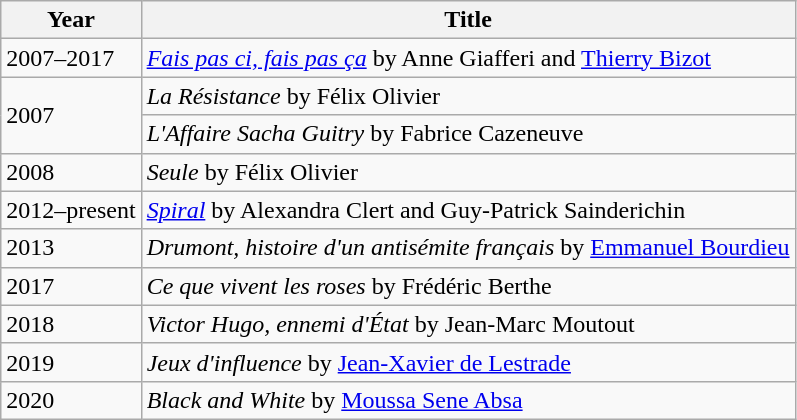<table class="wikitable">
<tr>
<th>Year</th>
<th>Title</th>
</tr>
<tr>
<td rowspan="1">2007–2017</td>
<td><em><a href='#'>Fais pas ci, fais pas ça</a></em> by Anne Giafferi and <a href='#'>Thierry Bizot</a></td>
</tr>
<tr>
<td rowspan="2">2007</td>
<td><em>La Résistance</em> by Félix Olivier</td>
</tr>
<tr>
<td><em>L'Affaire Sacha Guitry</em> by Fabrice Cazeneuve</td>
</tr>
<tr>
<td rowspan="1">2008</td>
<td><em>Seule</em> by Félix Olivier</td>
</tr>
<tr>
<td rowspan="1">2012–present</td>
<td><em><a href='#'>Spiral</a></em> by Alexandra Clert and Guy-Patrick Sainderichin</td>
</tr>
<tr>
<td rowspan="1">2013</td>
<td><em>Drumont, histoire d'un antisémite français</em> by <a href='#'>Emmanuel Bourdieu</a></td>
</tr>
<tr>
<td rowspan="1">2017</td>
<td><em>Ce que vivent les roses</em> by Frédéric Berthe</td>
</tr>
<tr>
<td rowspan="1">2018</td>
<td><em>Victor Hugo, ennemi d'État</em> by Jean-Marc Moutout</td>
</tr>
<tr>
<td rowspan="1">2019</td>
<td><em>Jeux d'influence</em> by <a href='#'>Jean-Xavier de Lestrade</a></td>
</tr>
<tr>
<td rowspan="1">2020</td>
<td><em>Black and White</em> by <a href='#'>Moussa Sene Absa</a></td>
</tr>
</table>
